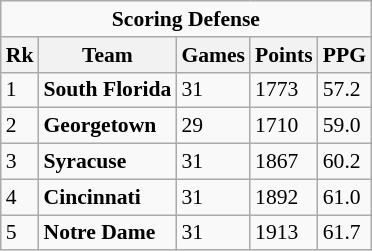<table class="wikitable" style="white-space:nowrap; font-size:90%;">
<tr>
<td colspan=5 style="text-align:center;"><strong>Scoring Defense</strong></td>
</tr>
<tr>
<th>Rk</th>
<th>Team</th>
<th>Games</th>
<th>Points</th>
<th>PPG</th>
</tr>
<tr>
<td>1</td>
<td><strong>South Florida</strong></td>
<td>31</td>
<td>1773</td>
<td>57.2</td>
</tr>
<tr>
<td>2</td>
<td><strong>Georgetown</strong></td>
<td>29</td>
<td>1710</td>
<td>59.0</td>
</tr>
<tr>
<td>3</td>
<td><strong>Syracuse</strong></td>
<td>31</td>
<td>1867</td>
<td>60.2</td>
</tr>
<tr>
<td>4</td>
<td><strong>Cincinnati</strong></td>
<td>31</td>
<td>1892</td>
<td>61.0</td>
</tr>
<tr>
<td>5</td>
<td><strong>Notre Dame</strong></td>
<td>31</td>
<td>1913</td>
<td>61.7</td>
</tr>
</table>
